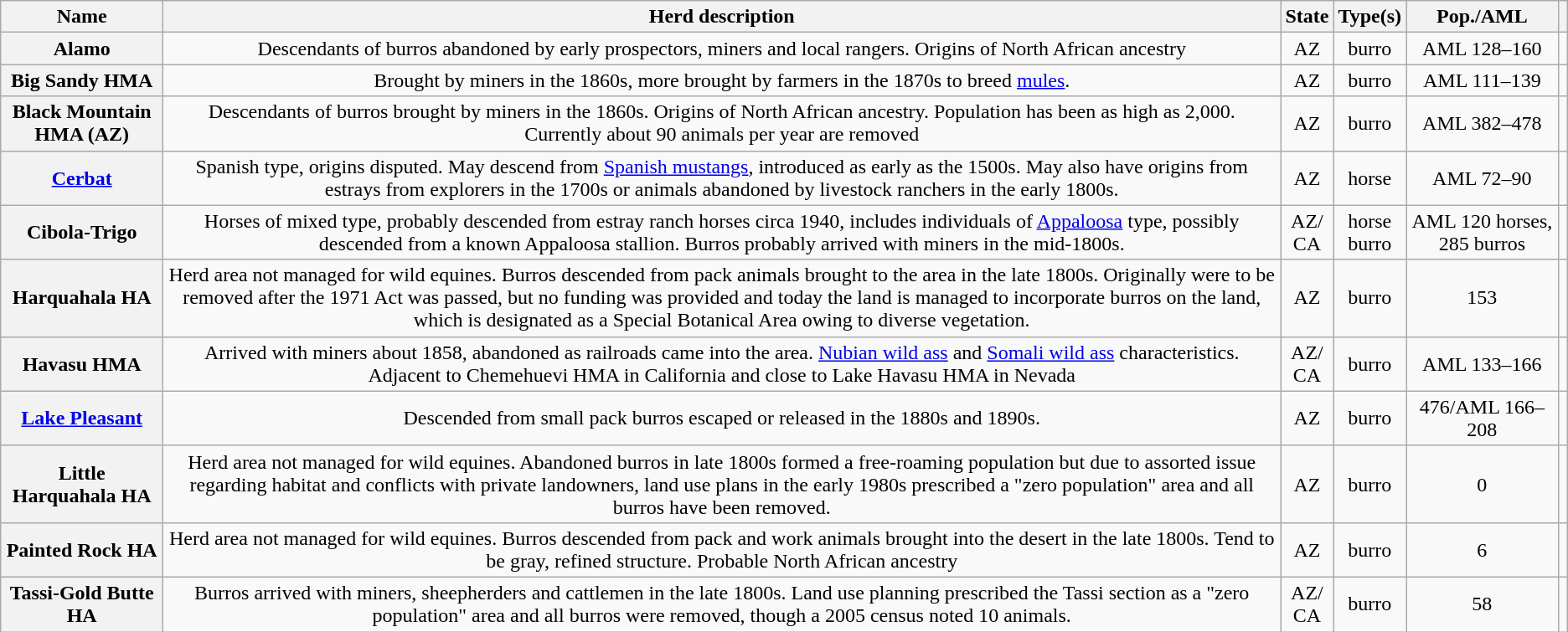<table class = "wikitable sortable" style="text-align:center;">
<tr>
<th scope="col">Name</th>
<th scope="col" class="unsortable">Herd description</th>
<th scope="col" class="unsortable">State</th>
<th scope ="col">Type(s)</th>
<th scope="col">Pop./AML</th>
<th scope="col" class="unsortable"></th>
</tr>
<tr>
<th scope="row">Alamo</th>
<td>Descendants of burros abandoned by early prospectors, miners and local rangers. Origins of North African ancestry</td>
<td>AZ</td>
<td>burro</td>
<td>AML 128–160</td>
<td><br></td>
</tr>
<tr>
<th scope="row">Big Sandy HMA</th>
<td>Brought by miners in the 1860s, more brought by farmers in the 1870s to breed <a href='#'>mules</a>.</td>
<td>AZ</td>
<td>burro</td>
<td>AML 111–139</td>
<td><br></td>
</tr>
<tr>
<th scope="row">Black Mountain HMA (AZ)</th>
<td>Descendants of burros brought by miners in the 1860s. Origins of North African ancestry. Population has been as high as 2,000.  Currently about 90 animals per year are removed</td>
<td>AZ</td>
<td>burro</td>
<td>AML 382–478</td>
<td><br><br></td>
</tr>
<tr>
<th scope="row"><a href='#'>Cerbat</a></th>
<td>Spanish type, origins disputed. May descend from <a href='#'>Spanish mustangs</a>, introduced as early as the 1500s. May also have origins from estrays from explorers in the 1700s or animals abandoned by livestock ranchers in the early 1800s.</td>
<td>AZ</td>
<td>horse</td>
<td>AML 72–90</td>
<td><br></td>
</tr>
<tr>
<th scope="row">Cibola-Trigo</th>
<td>Horses of mixed type, probably descended from estray ranch horses circa 1940, includes individuals of <a href='#'>Appaloosa</a> type, possibly descended from a known Appaloosa stallion. Burros probably arrived with miners in the mid-1800s.</td>
<td>AZ/<br>CA</td>
<td>horse<br>burro</td>
<td>AML 120 horses, 285 burros</td>
<td></td>
</tr>
<tr>
<th scope="row">Harquahala HA</th>
<td>Herd area not managed for wild equines.  Burros descended from pack animals brought to the area in the late 1800s. Originally were to be removed after the 1971 Act was passed, but no funding was provided and today the land is managed to incorporate burros on the land, which is designated as a Special Botanical Area owing to diverse vegetation.</td>
<td>AZ</td>
<td>burro</td>
<td>153</td>
<td><br></td>
</tr>
<tr>
<th scope="row">Havasu HMA</th>
<td>Arrived with miners about 1858, abandoned as railroads came into the area.  <a href='#'>Nubian wild ass</a> and <a href='#'>Somali wild ass</a> characteristics. Adjacent to Chemehuevi HMA in California and close to Lake Havasu HMA in Nevada</td>
<td>AZ/<br>CA</td>
<td>burro</td>
<td>AML 133–166</td>
<td><br></td>
</tr>
<tr>
<th scope="row"><a href='#'>Lake Pleasant</a></th>
<td>Descended from small pack burros escaped or released in the 1880s and 1890s.</td>
<td>AZ</td>
<td>burro</td>
<td>476/AML 166–208</td>
<td><br></td>
</tr>
<tr>
<th scope="row">Little Harquahala HA</th>
<td>Herd area not managed for wild equines.  Abandoned burros in late 1800s formed a free-roaming population but due to assorted issue regarding habitat and conflicts with private landowners, land use plans in the early 1980s prescribed a "zero population" area and all burros have been removed.</td>
<td>AZ</td>
<td>burro</td>
<td>0</td>
<td><br></td>
</tr>
<tr>
<th scope="row">Painted Rock HA</th>
<td>Herd area not managed for wild equines. Burros descended from pack and work animals brought into the desert in the late 1800s.  Tend to be gray, refined structure. Probable North African ancestry</td>
<td>AZ</td>
<td>burro</td>
<td>6</td>
<td><br></td>
</tr>
<tr>
<th scope="row">Tassi-Gold Butte HA</th>
<td>Burros arrived with miners, sheepherders and cattlemen in the late 1800s. Land use planning prescribed the Tassi section as a "zero population" area and all burros were removed, though a 2005 census noted 10 animals.</td>
<td>AZ/<br>CA</td>
<td>burro</td>
<td>58</td>
<td><br></td>
</tr>
</table>
